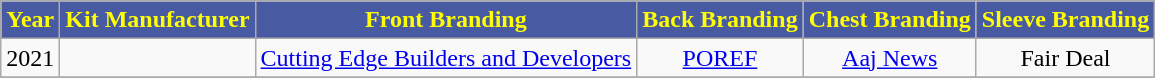<table class="wikitable" style="text-align: center;">
<tr>
<th style="background:#485AA2; color:#FFFF00; text-align:center;">Year</th>
<th style="background:#485AA2; color:#FFFF00; text-align:center;">Kit Manufacturer</th>
<th style="background:#485AA2; color:#FFFF00; text-align:center;">Front Branding</th>
<th style="background:#485AA2; color:#FFFF00; text-align:center;">Back Branding</th>
<th style="background:#485AA2; color:#FFFF00; text-align:center;">Chest Branding</th>
<th style="background:#485AA2; color:#FFFF00; text-align:center;">Sleeve Branding</th>
</tr>
<tr>
<td>2021</td>
<td></td>
<td><a href='#'>Cutting Edge Builders and Developers</a></td>
<td><a href='#'>POREF</a></td>
<td><a href='#'>Aaj News</a></td>
<td>Fair Deal</td>
</tr>
<tr>
</tr>
</table>
